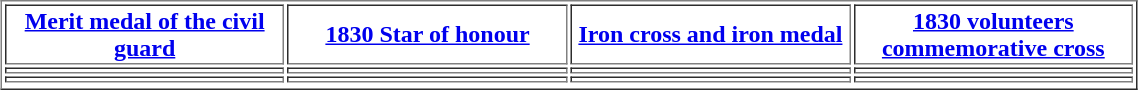<table align="center" border="1"  cellpadding="1" width="60%">
<tr>
<th width="25%"><a href='#'>Merit medal of the civil guard</a></th>
<th width="25%"><a href='#'>1830 Star of honour</a></th>
<th width="25%"><a href='#'>Iron cross and iron medal</a></th>
<th width="25%"><a href='#'>1830 volunteers commemorative cross</a></th>
</tr>
<tr>
<td></td>
<td></td>
<td></td>
<td></td>
</tr>
<tr>
<td></td>
<td></td>
<td></td>
<td></td>
</tr>
<tr>
</tr>
</table>
